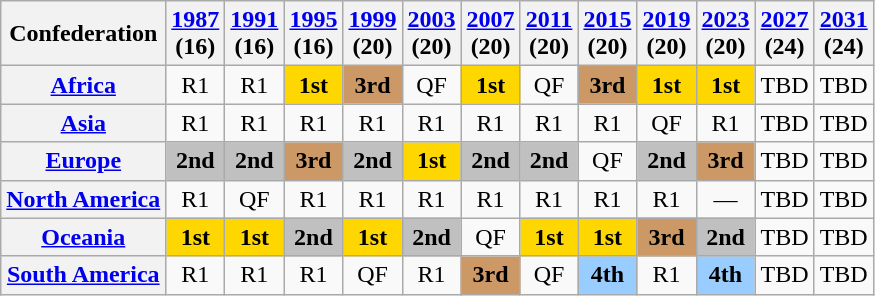<table class="wikitable plainrowheaders" style="text-align:center;">
<tr>
<th scope="col">Confederation</th>
<th scope="col"><a href='#'>1987</a><br>(16)</th>
<th scope="col"><a href='#'>1991</a><br>(16)</th>
<th scope="col"><a href='#'>1995</a><br>(16)</th>
<th scope="col"><a href='#'>1999</a><br>(20)</th>
<th scope="col"><a href='#'>2003</a><br>(20)</th>
<th scope="col"><a href='#'>2007</a><br>(20)</th>
<th scope="col"><a href='#'>2011</a><br>(20)</th>
<th scope="col"><a href='#'>2015</a><br>(20)</th>
<th scope="col"><a href='#'>2019</a><br>(20)</th>
<th scope="col"><a href='#'>2023</a><br>(20)</th>
<th scope="col"><a href='#'>2027</a><br>(24)</th>
<th scope="col"><a href='#'>2031</a><br>(24)</th>
</tr>
<tr>
<th scope="row" valign=top align=left><a href='#'>Africa</a></th>
<td>R1</td>
<td>R1</td>
<td bgcolor="gold"><strong>1st</strong></td>
<td bgcolor="#cc9966"><strong>3rd</strong></td>
<td>QF</td>
<td bgcolor="gold"><strong>1st</strong></td>
<td>QF</td>
<td bgcolor="#cc9966"><strong>3rd</strong></td>
<td bgcolor="gold"><strong>1st</strong></td>
<td bgcolor="gold"><strong>1st</strong></td>
<td>TBD</td>
<td>TBD</td>
</tr>
<tr>
<th scope="row" valign=top align=left><a href='#'>Asia</a></th>
<td>R1</td>
<td>R1</td>
<td>R1</td>
<td>R1</td>
<td>R1</td>
<td>R1</td>
<td>R1</td>
<td>R1</td>
<td>QF</td>
<td>R1</td>
<td>TBD</td>
<td>TBD</td>
</tr>
<tr>
<th scope="row" valign=top align=left><a href='#'>Europe</a></th>
<td bgcolor="silver"><strong>2nd</strong></td>
<td bgcolor="silver"><strong>2nd</strong></td>
<td bgcolor="#cc9966"><strong>3rd</strong></td>
<td bgcolor="silver"><strong>2nd</strong></td>
<td bgcolor="gold"><strong>1st</strong></td>
<td bgcolor="silver"><strong>2nd</strong></td>
<td bgcolor="silver"><strong>2nd</strong></td>
<td>QF</td>
<td bgcolor="silver"><strong>2nd</strong></td>
<td bgcolor="#cc9966"><strong>3rd</strong></td>
<td>TBD</td>
<td>TBD</td>
</tr>
<tr>
<th scope="row" valign=top align=left><a href='#'>North America</a></th>
<td>R1</td>
<td>QF</td>
<td>R1</td>
<td>R1</td>
<td>R1</td>
<td>R1</td>
<td>R1</td>
<td>R1</td>
<td>R1</td>
<td>—</td>
<td>TBD</td>
<td>TBD</td>
</tr>
<tr>
<th scope="row" valign=top align=left><a href='#'>Oceania</a></th>
<td bgcolor="gold"><strong>1st</strong></td>
<td bgcolor="gold"><strong>1st</strong></td>
<td bgcolor="silver"><strong>2nd</strong></td>
<td bgcolor="gold"><strong>1st</strong></td>
<td bgcolor="silver"><strong>2nd</strong></td>
<td>QF</td>
<td bgcolor="gold"><strong>1st</strong></td>
<td bgcolor="gold"><strong>1st</strong></td>
<td bgcolor="#cc9966"><strong>3rd</strong></td>
<td bgcolor="silver"><strong>2nd</strong></td>
<td>TBD</td>
<td>TBD</td>
</tr>
<tr>
<th scope="row" valign=top align=left><a href='#'>South America</a></th>
<td>R1</td>
<td>R1</td>
<td>R1</td>
<td>QF</td>
<td>R1</td>
<td bgcolor="#cc9966"><strong>3rd</strong></td>
<td>QF</td>
<td bgcolor="#9acdff"><strong>4th</strong></td>
<td>R1</td>
<td bgcolor="#9acdff"><strong>4th</strong></td>
<td>TBD</td>
<td>TBD</td>
</tr>
</table>
